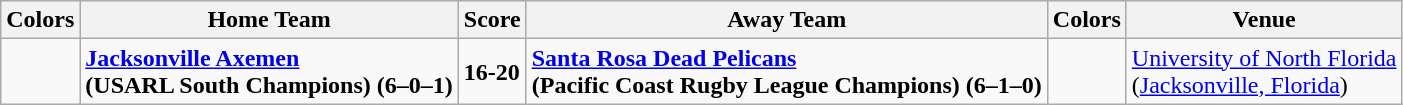<table class="wikitable">
<tr>
<th>Colors</th>
<th>Home Team</th>
<th>Score</th>
<th>Away Team</th>
<th>Colors</th>
<th>Venue</th>
</tr>
<tr>
<td></td>
<td><strong><a href='#'>Jacksonville Axemen</a></strong><br><strong>(USARL South Champions) (6–0–1)</strong></td>
<td><strong>16-20</strong></td>
<td><strong><a href='#'>Santa Rosa Dead Pelicans</a></strong><br><strong>(Pacific Coast Rugby League Champions)</strong> 
<strong>(6–1–0)</strong></td>
<td></td>
<td><a href='#'>University of North Florida</a><br>(<a href='#'>Jacksonville, Florida</a>)</td>
</tr>
</table>
